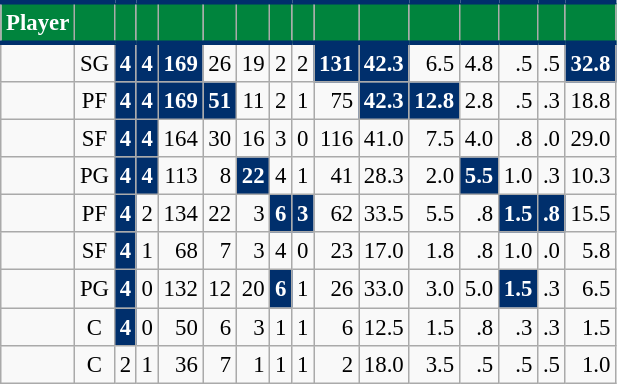<table class="wikitable sortable" style="font-size: 95%; text-align:right;">
<tr>
<th style="background:#00843D; color:#FFFFFF; border-top:#002F6C 3px solid; border-bottom:#002F6C 3px solid;">Player</th>
<th style="background:#00843D; color:#FFFFFF; border-top:#002F6C 3px solid; border-bottom:#002F6C 3px solid;"></th>
<th style="background:#00843D; color:#FFFFFF; border-top:#002F6C 3px solid; border-bottom:#002F6C 3px solid;"></th>
<th style="background:#00843D; color:#FFFFFF; border-top:#002F6C 3px solid; border-bottom:#002F6C 3px solid;"></th>
<th style="background:#00843D; color:#FFFFFF; border-top:#002F6C 3px solid; border-bottom:#002F6C 3px solid;"></th>
<th style="background:#00843D; color:#FFFFFF; border-top:#002F6C 3px solid; border-bottom:#002F6C 3px solid;"></th>
<th style="background:#00843D; color:#FFFFFF; border-top:#002F6C 3px solid; border-bottom:#002F6C 3px solid;"></th>
<th style="background:#00843D; color:#FFFFFF; border-top:#002F6C 3px solid; border-bottom:#002F6C 3px solid;"></th>
<th style="background:#00843D; color:#FFFFFF; border-top:#002F6C 3px solid; border-bottom:#002F6C 3px solid;"></th>
<th style="background:#00843D; color:#FFFFFF; border-top:#002F6C 3px solid; border-bottom:#002F6C 3px solid;"></th>
<th style="background:#00843D; color:#FFFFFF; border-top:#002F6C 3px solid; border-bottom:#002F6C 3px solid;"></th>
<th style="background:#00843D; color:#FFFFFF; border-top:#002F6C 3px solid; border-bottom:#002F6C 3px solid;"></th>
<th style="background:#00843D; color:#FFFFFF; border-top:#002F6C 3px solid; border-bottom:#002F6C 3px solid;"></th>
<th style="background:#00843D; color:#FFFFFF; border-top:#002F6C 3px solid; border-bottom:#002F6C 3px solid;"></th>
<th style="background:#00843D; color:#FFFFFF; border-top:#002F6C 3px solid; border-bottom:#002F6C 3px solid;"></th>
<th style="background:#00843D; color:#FFFFFF; border-top:#002F6C 3px solid; border-bottom:#002F6C 3px solid;"></th>
</tr>
<tr>
<td style="text-align:left;"></td>
<td style="text-align:center;">SG</td>
<td style="background:#002F6C; color:#FFFFFF;"><strong>4</strong></td>
<td style="background:#002F6C; color:#FFFFFF;"><strong>4</strong></td>
<td style="background:#002F6C; color:#FFFFFF;"><strong>169</strong></td>
<td>26</td>
<td>19</td>
<td>2</td>
<td>2</td>
<td style="background:#002F6C; color:#FFFFFF;"><strong>131</strong></td>
<td style="background:#002F6C; color:#FFFFFF;"><strong>42.3</strong></td>
<td>6.5</td>
<td>4.8</td>
<td>.5</td>
<td>.5</td>
<td style="background:#002F6C; color:#FFFFFF;"><strong>32.8</strong></td>
</tr>
<tr>
<td style="text-align:left;"></td>
<td style="text-align:center;">PF</td>
<td style="background:#002F6C; color:#FFFFFF;"><strong>4</strong></td>
<td style="background:#002F6C; color:#FFFFFF;"><strong>4</strong></td>
<td style="background:#002F6C; color:#FFFFFF;"><strong>169</strong></td>
<td style="background:#002F6C; color:#FFFFFF;"><strong>51</strong></td>
<td>11</td>
<td>2</td>
<td>1</td>
<td>75</td>
<td style="background:#002F6C; color:#FFFFFF;"><strong>42.3</strong></td>
<td style="background:#002F6C; color:#FFFFFF;"><strong>12.8</strong></td>
<td>2.8</td>
<td>.5</td>
<td>.3</td>
<td>18.8</td>
</tr>
<tr>
<td style="text-align:left;"></td>
<td style="text-align:center;">SF</td>
<td style="background:#002F6C; color:#FFFFFF;"><strong>4</strong></td>
<td style="background:#002F6C; color:#FFFFFF;"><strong>4</strong></td>
<td>164</td>
<td>30</td>
<td>16</td>
<td>3</td>
<td>0</td>
<td>116</td>
<td>41.0</td>
<td>7.5</td>
<td>4.0</td>
<td>.8</td>
<td>.0</td>
<td>29.0</td>
</tr>
<tr>
<td style="text-align:left;"></td>
<td style="text-align:center;">PG</td>
<td style="background:#002F6C; color:#FFFFFF;"><strong>4</strong></td>
<td style="background:#002F6C; color:#FFFFFF;"><strong>4</strong></td>
<td>113</td>
<td>8</td>
<td style="background:#002F6C; color:#FFFFFF;"><strong>22</strong></td>
<td>4</td>
<td>1</td>
<td>41</td>
<td>28.3</td>
<td>2.0</td>
<td style="background:#002F6C; color:#FFFFFF;"><strong>5.5</strong></td>
<td>1.0</td>
<td>.3</td>
<td>10.3</td>
</tr>
<tr>
<td style="text-align:left;"></td>
<td style="text-align:center;">PF</td>
<td style="background:#002F6C; color:#FFFFFF;"><strong>4</strong></td>
<td>2</td>
<td>134</td>
<td>22</td>
<td>3</td>
<td style="background:#002F6C; color:#FFFFFF;"><strong>6</strong></td>
<td style="background:#002F6C; color:#FFFFFF;"><strong>3</strong></td>
<td>62</td>
<td>33.5</td>
<td>5.5</td>
<td>.8</td>
<td style="background:#002F6C; color:#FFFFFF;"><strong>1.5</strong></td>
<td style="background:#002F6C; color:#FFFFFF;"><strong>.8</strong></td>
<td>15.5</td>
</tr>
<tr>
<td style="text-align:left;"></td>
<td style="text-align:center;">SF</td>
<td style="background:#002F6C; color:#FFFFFF;"><strong>4</strong></td>
<td>1</td>
<td>68</td>
<td>7</td>
<td>3</td>
<td>4</td>
<td>0</td>
<td>23</td>
<td>17.0</td>
<td>1.8</td>
<td>.8</td>
<td>1.0</td>
<td>.0</td>
<td>5.8</td>
</tr>
<tr>
<td style="text-align:left;"></td>
<td style="text-align:center;">PG</td>
<td style="background:#002F6C; color:#FFFFFF;"><strong>4</strong></td>
<td>0</td>
<td>132</td>
<td>12</td>
<td>20</td>
<td style="background:#002F6C; color:#FFFFFF;"><strong>6</strong></td>
<td>1</td>
<td>26</td>
<td>33.0</td>
<td>3.0</td>
<td>5.0</td>
<td style="background:#002F6C; color:#FFFFFF;"><strong>1.5</strong></td>
<td>.3</td>
<td>6.5</td>
</tr>
<tr>
<td style="text-align:left;"></td>
<td style="text-align:center;">C</td>
<td style="background:#002F6C; color:#FFFFFF;"><strong>4</strong></td>
<td>0</td>
<td>50</td>
<td>6</td>
<td>3</td>
<td>1</td>
<td>1</td>
<td>6</td>
<td>12.5</td>
<td>1.5</td>
<td>.8</td>
<td>.3</td>
<td>.3</td>
<td>1.5</td>
</tr>
<tr>
<td style="text-align:left;"></td>
<td style="text-align:center;">C</td>
<td>2</td>
<td>1</td>
<td>36</td>
<td>7</td>
<td>1</td>
<td>1</td>
<td>1</td>
<td>2</td>
<td>18.0</td>
<td>3.5</td>
<td>.5</td>
<td>.5</td>
<td>.5</td>
<td>1.0</td>
</tr>
</table>
